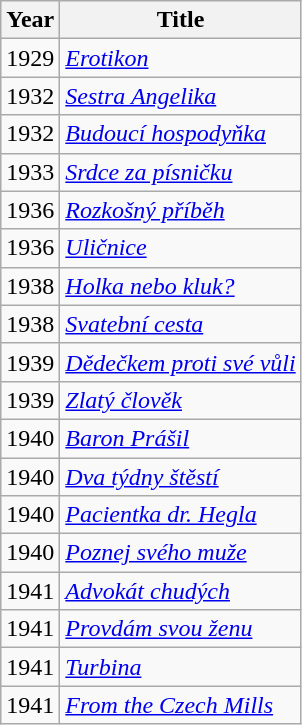<table class="wikitable sortable">
<tr>
<th>Year</th>
<th>Title</th>
</tr>
<tr>
<td>1929</td>
<td><em><a href='#'>Erotikon</a></em></td>
</tr>
<tr>
<td>1932</td>
<td><em><a href='#'>Sestra Angelika</a></em></td>
</tr>
<tr>
<td>1932</td>
<td><em><a href='#'>Budoucí hospodyňka</a></em></td>
</tr>
<tr>
<td>1933</td>
<td><em><a href='#'>Srdce za písničku</a></em></td>
</tr>
<tr>
<td>1936</td>
<td><em><a href='#'>Rozkošný příběh</a></em></td>
</tr>
<tr>
<td>1936</td>
<td><em><a href='#'>Uličnice</a></em></td>
</tr>
<tr>
<td>1938</td>
<td><em><a href='#'>Holka nebo kluk?</a></em></td>
</tr>
<tr>
<td>1938</td>
<td><em><a href='#'>Svatební cesta</a></em></td>
</tr>
<tr>
<td>1939</td>
<td><em><a href='#'>Dědečkem proti své vůli</a></em></td>
</tr>
<tr>
<td>1939</td>
<td><em><a href='#'>Zlatý člověk</a></em></td>
</tr>
<tr>
<td>1940</td>
<td><em><a href='#'>Baron Prášil</a></em></td>
</tr>
<tr>
<td>1940</td>
<td><em><a href='#'>Dva týdny štěstí</a></em></td>
</tr>
<tr>
<td>1940</td>
<td><em><a href='#'>Pacientka dr. Hegla</a></em></td>
</tr>
<tr>
<td>1940</td>
<td><em><a href='#'>Poznej svého muže</a></em></td>
</tr>
<tr>
<td>1941</td>
<td><em><a href='#'>Advokát chudých</a></em></td>
</tr>
<tr>
<td>1941</td>
<td><em><a href='#'>Provdám svou ženu</a></em></td>
</tr>
<tr>
<td>1941</td>
<td><em><a href='#'>Turbina</a></em></td>
</tr>
<tr>
<td>1941</td>
<td><em><a href='#'>From the Czech Mills</a></em></td>
</tr>
</table>
